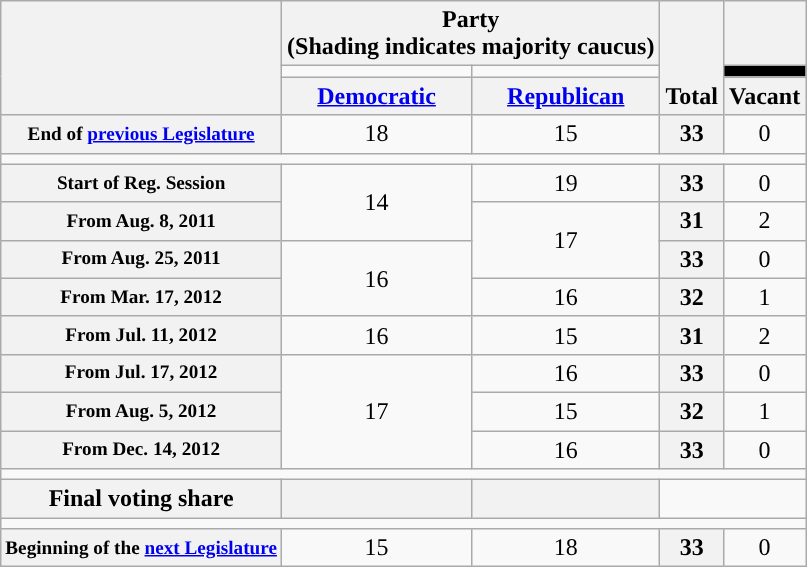<table class=wikitable style="text-align:center">
<tr style="vertical-align:bottom;">
<th rowspan=3></th>
<th colspan=2>Party <div>(Shading indicates majority caucus)</div></th>
<th rowspan=3>Total</th>
<th></th>
</tr>
<tr style="height:5px">
<td style="background-color:"></td>
<td style="background-color:"></td>
<td style="background-color:black"></td>
</tr>
<tr>
<th><a href='#'>Democratic</a></th>
<th><a href='#'>Republican</a></th>
<th>Vacant</th>
</tr>
<tr>
<th nowrap style="font-size:80%">End of <a href='#'>previous Legislature</a></th>
<td>18</td>
<td>15</td>
<th>33</th>
<td>0</td>
</tr>
<tr>
<td colspan=5></td>
</tr>
<tr>
<th nowrap style="font-size:80%">Start of Reg. Session</th>
<td rowspan="2">14</td>
<td>19</td>
<th>33</th>
<td>0</td>
</tr>
<tr>
<th nowrap style="font-size:80%">From Aug. 8, 2011</th>
<td rowspan="2" >17</td>
<th>31</th>
<td>2</td>
</tr>
<tr>
<th nowrap style="font-size:80%">From Aug. 25, 2011</th>
<td rowspan="2">16</td>
<th>33</th>
<td>0</td>
</tr>
<tr>
<th nowrap style="font-size:80%">From Mar. 17, 2012</th>
<td>16</td>
<th>32</th>
<td>1</td>
</tr>
<tr>
<th nowrap style="font-size:80%">From Jul. 11, 2012</th>
<td>16</td>
<td>15</td>
<th>31</th>
<td>2</td>
</tr>
<tr>
<th nowrap style="font-size:80%">From Jul. 17, 2012</th>
<td rowspan="3" >17</td>
<td>16</td>
<th>33</th>
<td>0</td>
</tr>
<tr>
<th nowrap style="font-size:80%">From Aug. 5, 2012</th>
<td>15</td>
<th>32</th>
<td>1</td>
</tr>
<tr>
<th nowrap style="font-size:80%">From Dec. 14, 2012</th>
<td>16</td>
<th>33</th>
<td>0</td>
</tr>
<tr>
<td colspan=5></td>
</tr>
<tr>
<th>Final voting share</th>
<th></th>
<th></th>
<td colspan=2></td>
</tr>
<tr>
<td colspan=6></td>
</tr>
<tr>
<th style="white-space:nowrap; font-size:80%;">Beginning of the <a href='#'>next Legislature</a></th>
<td>15</td>
<td>18</td>
<th>33</th>
<td>0</td>
</tr>
</table>
